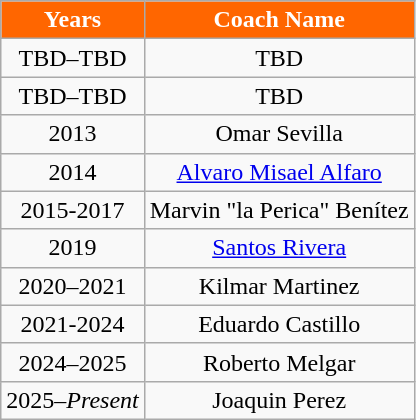<table class="wikitable" style="text-align: center">
<tr>
<th style="color:#fff; background:#f60;">Years</th>
<th style="color:#fff; background:#f60;">Coach Name</th>
</tr>
<tr>
<td>TBD–TBD</td>
<td> TBD</td>
</tr>
<tr>
<td>TBD–TBD</td>
<td> TBD</td>
</tr>
<tr>
<td>2013</td>
<td> Omar Sevilla</td>
</tr>
<tr>
<td>2014</td>
<td> <a href='#'>Alvaro Misael Alfaro</a></td>
</tr>
<tr>
<td>2015-2017</td>
<td> Marvin "la Perica" Benítez</td>
</tr>
<tr>
<td>2019</td>
<td> <a href='#'>Santos Rivera</a></td>
</tr>
<tr>
<td>2020–2021</td>
<td> Kilmar Martinez</td>
</tr>
<tr>
<td>2021-2024</td>
<td> Eduardo Castillo</td>
</tr>
<tr>
<td>2024–2025</td>
<td> Roberto Melgar</td>
</tr>
<tr>
<td>2025–<em>Present</em></td>
<td> Joaquin Perez</td>
</tr>
</table>
